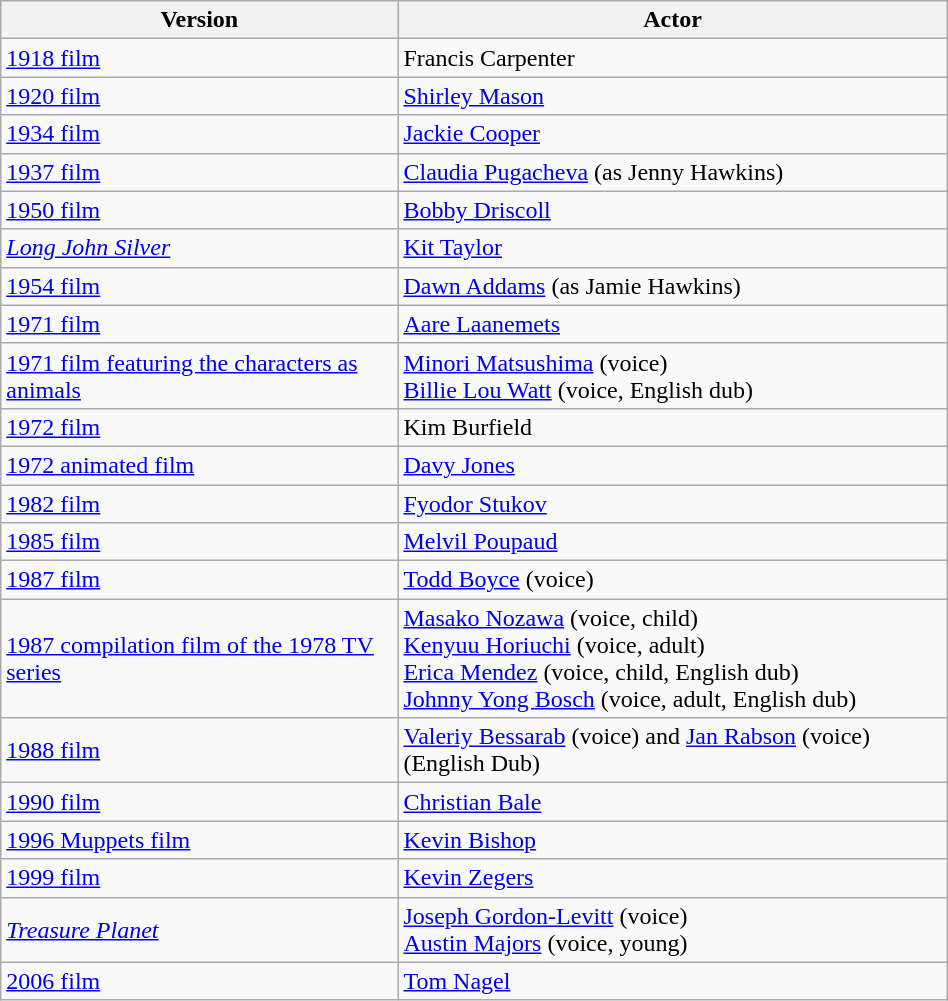<table class="wikitable" style="width:50%;">
<tr>
<th>Version</th>
<th>Actor</th>
</tr>
<tr>
<td><a href='#'>1918 film</a></td>
<td>Francis Carpenter</td>
</tr>
<tr>
<td><a href='#'>1920 film</a></td>
<td><a href='#'>Shirley Mason</a></td>
</tr>
<tr>
<td><a href='#'>1934 film</a></td>
<td><a href='#'>Jackie Cooper</a></td>
</tr>
<tr>
<td><a href='#'>1937 film</a></td>
<td><a href='#'>Claudia Pugacheva</a> (as Jenny Hawkins)</td>
</tr>
<tr>
<td><a href='#'>1950 film</a></td>
<td><a href='#'>Bobby Driscoll</a></td>
</tr>
<tr>
<td><em><a href='#'>Long John Silver</a></em></td>
<td><a href='#'>Kit Taylor</a></td>
</tr>
<tr>
<td><a href='#'>1954 film</a></td>
<td><a href='#'>Dawn Addams</a> (as Jamie Hawkins)</td>
</tr>
<tr>
<td><a href='#'>1971 film</a></td>
<td><a href='#'>Aare Laanemets</a></td>
</tr>
<tr>
<td><a href='#'>1971 film featuring the characters as animals</a></td>
<td><a href='#'>Minori Matsushima</a> (voice)<br><a href='#'>Billie Lou Watt</a> (voice, English dub)</td>
</tr>
<tr>
<td><a href='#'>1972 film</a></td>
<td>Kim Burfield</td>
</tr>
<tr>
<td><a href='#'>1972 animated film</a></td>
<td><a href='#'>Davy Jones</a></td>
</tr>
<tr>
<td><a href='#'>1982 film</a></td>
<td><a href='#'>Fyodor Stukov</a></td>
</tr>
<tr>
<td><a href='#'>1985 film</a></td>
<td><a href='#'>Melvil Poupaud</a></td>
</tr>
<tr>
<td><a href='#'>1987 film</a></td>
<td><a href='#'>Todd Boyce</a> (voice)</td>
</tr>
<tr>
<td><a href='#'>1987 compilation film of the 1978 TV series</a></td>
<td><a href='#'>Masako Nozawa</a> (voice, child) <br> <a href='#'>Kenyuu Horiuchi</a> (voice, adult) <br> <a href='#'>Erica Mendez</a> (voice, child, English dub) <br> <a href='#'>Johnny Yong Bosch</a> (voice, adult, English dub)</td>
</tr>
<tr>
<td><a href='#'>1988 film</a></td>
<td><a href='#'>Valeriy Bessarab</a> (voice) and <a href='#'>Jan Rabson</a> (voice) (English Dub)</td>
</tr>
<tr>
<td><a href='#'>1990 film</a></td>
<td><a href='#'>Christian Bale</a></td>
</tr>
<tr>
<td><a href='#'>1996 Muppets film</a></td>
<td><a href='#'>Kevin Bishop</a></td>
</tr>
<tr>
<td><a href='#'>1999 film</a></td>
<td><a href='#'>Kevin Zegers</a></td>
</tr>
<tr>
<td><em><a href='#'>Treasure Planet</a></em></td>
<td><a href='#'>Joseph Gordon-Levitt</a> (voice)<br><a href='#'>Austin Majors</a> (voice, young)</td>
</tr>
<tr>
<td><a href='#'>2006 film</a></td>
<td><a href='#'>Tom Nagel</a></td>
</tr>
</table>
